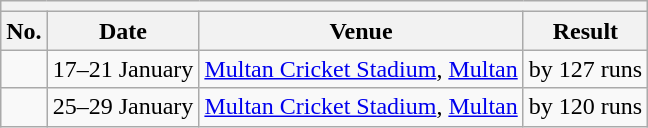<table class="wikitable">
<tr>
<th colspan="4"></th>
</tr>
<tr>
<th>No.</th>
<th>Date</th>
<th>Venue</th>
<th>Result</th>
</tr>
<tr>
<td></td>
<td>17–21 January</td>
<td><a href='#'>Multan Cricket Stadium</a>, <a href='#'>Multan</a></td>
<td> by 127 runs</td>
</tr>
<tr>
<td></td>
<td>25–29 January</td>
<td><a href='#'>Multan Cricket Stadium</a>, <a href='#'>Multan</a></td>
<td> by 120 runs</td>
</tr>
</table>
